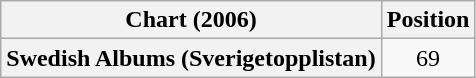<table class="wikitable plainrowheaders" style="text-align:center">
<tr>
<th scope="col">Chart (2006)</th>
<th scope="col">Position</th>
</tr>
<tr>
<th scope="row">Swedish Albums (Sverigetopplistan)</th>
<td>69</td>
</tr>
</table>
